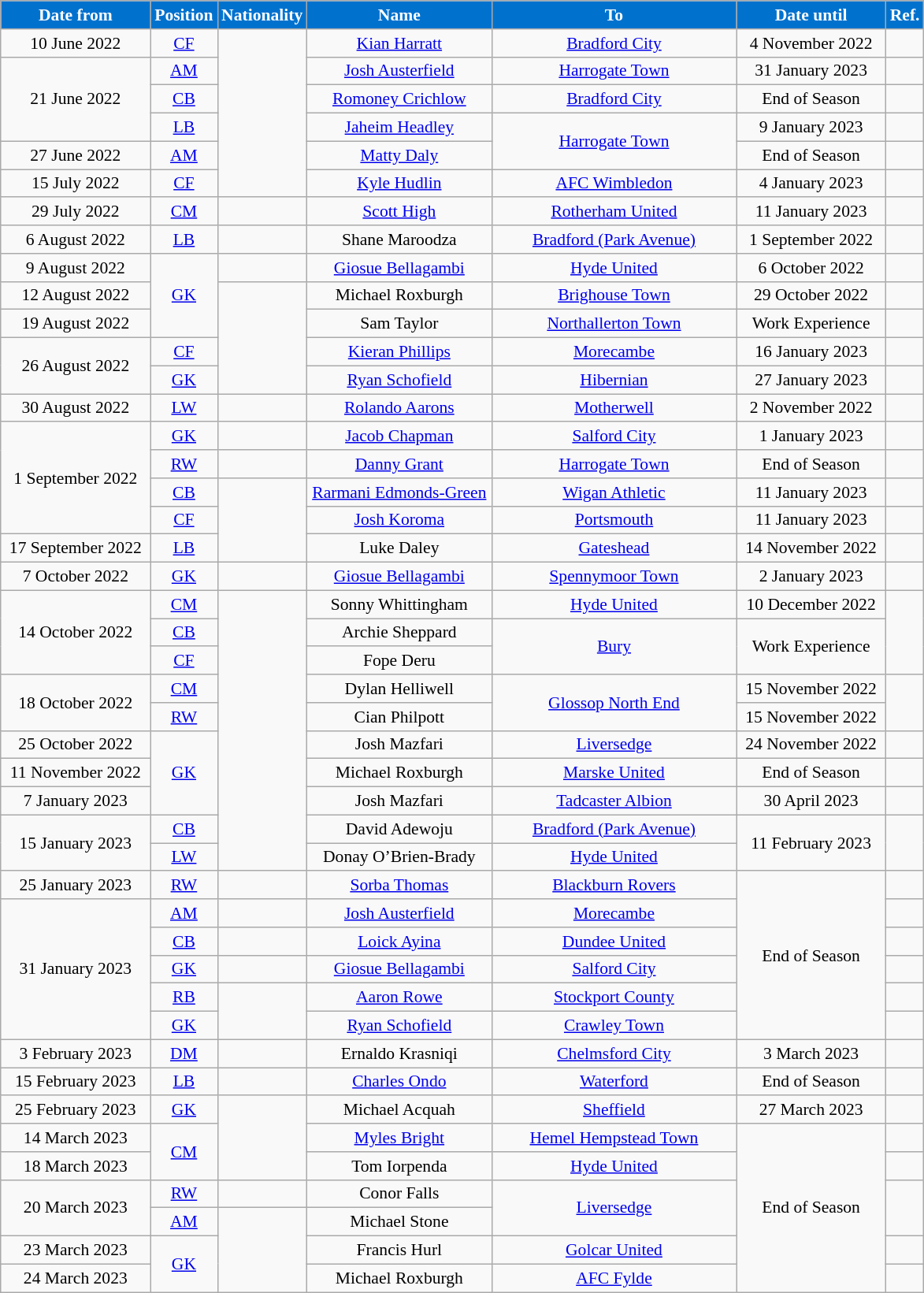<table class="wikitable"  style="text-align:center; font-size:90%; ">
<tr>
<th style="background:#0072ce; color:#ffffff; width:120px;">Date from</th>
<th style="background:#0072ce; color:#ffffff; width:50px;">Position</th>
<th style="background:#0072ce; color:#ffffff; width:50px;">Nationality</th>
<th style="background:#0072ce; color:#ffffff; width:150px;">Name</th>
<th style="background:#0072ce; color:#ffffff; width:200px;">To</th>
<th style="background:#0072ce; color:#ffffff; width:120px;">Date until</th>
<th style="background:#0072ce; color:#ffffff; width:25px;">Ref.</th>
</tr>
<tr>
<td>10 June 2022</td>
<td><a href='#'>CF</a></td>
<td rowspan="6"></td>
<td><a href='#'>Kian Harratt</a></td>
<td> <a href='#'>Bradford City</a></td>
<td>4 November 2022</td>
<td></td>
</tr>
<tr>
<td rowspan="3">21 June 2022</td>
<td><a href='#'>AM</a></td>
<td><a href='#'>Josh Austerfield</a></td>
<td> <a href='#'>Harrogate Town</a></td>
<td>31 January 2023</td>
<td></td>
</tr>
<tr>
<td><a href='#'>CB</a></td>
<td><a href='#'>Romoney Crichlow</a></td>
<td> <a href='#'>Bradford City</a></td>
<td>End of Season</td>
<td></td>
</tr>
<tr>
<td><a href='#'>LB</a></td>
<td><a href='#'>Jaheim Headley</a></td>
<td rowspan="2"> <a href='#'>Harrogate Town</a></td>
<td>9 January 2023</td>
<td></td>
</tr>
<tr>
<td>27 June 2022</td>
<td><a href='#'>AM</a></td>
<td><a href='#'>Matty Daly</a></td>
<td>End of Season</td>
<td></td>
</tr>
<tr>
<td>15 July 2022</td>
<td><a href='#'>CF</a></td>
<td><a href='#'>Kyle Hudlin</a></td>
<td> <a href='#'>AFC Wimbledon</a></td>
<td>4 January 2023</td>
<td></td>
</tr>
<tr>
<td>29 July 2022</td>
<td><a href='#'>CM</a></td>
<td></td>
<td><a href='#'>Scott High</a></td>
<td> <a href='#'>Rotherham United</a></td>
<td>11 January 2023</td>
<td></td>
</tr>
<tr>
<td>6 August 2022</td>
<td><a href='#'>LB</a></td>
<td></td>
<td>Shane Maroodza</td>
<td> <a href='#'>Bradford (Park Avenue)</a></td>
<td>1 September 2022</td>
<td></td>
</tr>
<tr>
<td>9 August 2022</td>
<td rowspan="3"><a href='#'>GK</a></td>
<td></td>
<td><a href='#'>Giosue Bellagambi</a></td>
<td> <a href='#'>Hyde United</a></td>
<td>6 October 2022</td>
<td></td>
</tr>
<tr>
<td>12 August 2022</td>
<td rowspan="4"></td>
<td>Michael Roxburgh</td>
<td> <a href='#'>Brighouse Town</a></td>
<td>29 October 2022</td>
<td></td>
</tr>
<tr>
<td>19 August 2022</td>
<td>Sam Taylor</td>
<td> <a href='#'>Northallerton Town</a></td>
<td>Work Experience</td>
<td></td>
</tr>
<tr>
<td rowspan="2">26 August 2022</td>
<td><a href='#'>CF</a></td>
<td><a href='#'>Kieran Phillips</a></td>
<td> <a href='#'>Morecambe</a></td>
<td>16 January 2023</td>
<td></td>
</tr>
<tr>
<td><a href='#'>GK</a></td>
<td><a href='#'>Ryan Schofield</a></td>
<td> <a href='#'>Hibernian</a></td>
<td>27 January 2023</td>
<td></td>
</tr>
<tr>
<td>30 August 2022</td>
<td><a href='#'>LW</a></td>
<td></td>
<td><a href='#'>Rolando Aarons</a></td>
<td> <a href='#'>Motherwell</a></td>
<td>2 November 2022</td>
<td></td>
</tr>
<tr>
<td rowspan="4">1 September 2022</td>
<td><a href='#'>GK</a></td>
<td></td>
<td><a href='#'>Jacob Chapman</a></td>
<td> <a href='#'>Salford City</a></td>
<td>1 January 2023</td>
<td></td>
</tr>
<tr>
<td><a href='#'>RW</a></td>
<td></td>
<td><a href='#'>Danny Grant</a></td>
<td> <a href='#'>Harrogate Town</a></td>
<td>End of Season</td>
<td></td>
</tr>
<tr>
<td><a href='#'>CB</a></td>
<td rowspan="3"></td>
<td><a href='#'>Rarmani Edmonds-Green</a></td>
<td> <a href='#'>Wigan Athletic</a></td>
<td>11 January 2023</td>
<td></td>
</tr>
<tr>
<td><a href='#'>CF</a></td>
<td><a href='#'>Josh Koroma</a></td>
<td> <a href='#'>Portsmouth</a></td>
<td>11 January 2023</td>
<td></td>
</tr>
<tr>
<td>17 September 2022</td>
<td><a href='#'>LB</a></td>
<td>Luke Daley</td>
<td> <a href='#'>Gateshead</a></td>
<td>14 November 2022</td>
<td></td>
</tr>
<tr>
<td>7 October 2022</td>
<td><a href='#'>GK</a></td>
<td></td>
<td><a href='#'>Giosue Bellagambi</a></td>
<td> <a href='#'>Spennymoor Town</a></td>
<td>2 January 2023</td>
<td></td>
</tr>
<tr>
<td rowspan="3">14 October 2022</td>
<td><a href='#'>CM</a></td>
<td rowspan="10"></td>
<td>Sonny Whittingham</td>
<td> <a href='#'>Hyde United</a></td>
<td>10 December 2022</td>
<td rowspan="3"></td>
</tr>
<tr>
<td><a href='#'>CB</a></td>
<td>Archie Sheppard</td>
<td rowspan="2"> <a href='#'>Bury</a></td>
<td rowspan="2">Work Experience</td>
</tr>
<tr>
<td><a href='#'>CF</a></td>
<td>Fope Deru</td>
</tr>
<tr>
<td rowspan="2">18 October 2022</td>
<td><a href='#'>CM</a></td>
<td>Dylan Helliwell</td>
<td rowspan="2"> <a href='#'>Glossop North End</a></td>
<td>15 November 2022</td>
<td rowspan="2"></td>
</tr>
<tr>
<td><a href='#'>RW</a></td>
<td>Cian Philpott</td>
<td>15 November 2022</td>
</tr>
<tr>
<td>25 October 2022</td>
<td rowspan="3"><a href='#'>GK</a></td>
<td>Josh Mazfari</td>
<td> <a href='#'>Liversedge</a></td>
<td>24 November 2022</td>
<td></td>
</tr>
<tr>
<td>11 November 2022</td>
<td>Michael Roxburgh</td>
<td> <a href='#'>Marske United</a></td>
<td>End of Season</td>
<td></td>
</tr>
<tr>
<td>7 January 2023</td>
<td>Josh Mazfari</td>
<td> <a href='#'>Tadcaster Albion</a></td>
<td>30 April 2023</td>
<td></td>
</tr>
<tr>
<td rowspan="2">15 January 2023</td>
<td><a href='#'>CB</a></td>
<td>David Adewoju</td>
<td> <a href='#'>Bradford (Park Avenue)</a></td>
<td rowspan="2">11 February 2023</td>
<td rowspan="2"></td>
</tr>
<tr>
<td><a href='#'>LW</a></td>
<td>Donay O’Brien-Brady</td>
<td> <a href='#'>Hyde United</a></td>
</tr>
<tr>
<td>25 January 2023</td>
<td><a href='#'>RW</a></td>
<td></td>
<td><a href='#'>Sorba Thomas</a></td>
<td> <a href='#'>Blackburn Rovers</a></td>
<td rowspan="6">End of Season</td>
<td></td>
</tr>
<tr>
<td rowspan="5">31 January 2023</td>
<td><a href='#'>AM</a></td>
<td></td>
<td><a href='#'>Josh Austerfield</a></td>
<td> <a href='#'>Morecambe</a></td>
<td></td>
</tr>
<tr>
<td><a href='#'>CB</a></td>
<td></td>
<td><a href='#'>Loick Ayina</a></td>
<td> <a href='#'>Dundee United</a></td>
<td></td>
</tr>
<tr>
<td><a href='#'>GK</a></td>
<td></td>
<td><a href='#'>Giosue Bellagambi</a></td>
<td> <a href='#'>Salford City</a></td>
<td></td>
</tr>
<tr>
<td><a href='#'>RB</a></td>
<td rowspan="2"></td>
<td><a href='#'>Aaron Rowe</a></td>
<td> <a href='#'>Stockport County</a></td>
<td></td>
</tr>
<tr>
<td><a href='#'>GK</a></td>
<td><a href='#'>Ryan Schofield</a></td>
<td> <a href='#'>Crawley Town</a></td>
<td></td>
</tr>
<tr>
<td>3 February 2023</td>
<td><a href='#'>DM</a></td>
<td></td>
<td>Ernaldo Krasniqi</td>
<td> <a href='#'>Chelmsford City</a></td>
<td>3 March 2023</td>
<td></td>
</tr>
<tr>
<td>15 February 2023</td>
<td><a href='#'>LB</a></td>
<td></td>
<td><a href='#'>Charles Ondo</a></td>
<td> <a href='#'>Waterford</a></td>
<td>End of Season</td>
<td></td>
</tr>
<tr>
<td>25 February 2023</td>
<td><a href='#'>GK</a></td>
<td rowspan="3"></td>
<td>Michael Acquah</td>
<td> <a href='#'>Sheffield</a></td>
<td>27 March 2023</td>
<td></td>
</tr>
<tr>
<td>14 March 2023</td>
<td rowspan="2"><a href='#'>CM</a></td>
<td><a href='#'>Myles Bright</a></td>
<td> <a href='#'>Hemel Hempstead Town</a></td>
<td rowspan="6">End of Season</td>
<td></td>
</tr>
<tr>
<td>18 March 2023</td>
<td>Tom Iorpenda</td>
<td> <a href='#'>Hyde United</a></td>
<td></td>
</tr>
<tr>
<td rowspan="2">20 March 2023</td>
<td><a href='#'>RW</a></td>
<td></td>
<td>Conor Falls</td>
<td rowspan="2"> <a href='#'>Liversedge</a></td>
<td rowspan="2"></td>
</tr>
<tr>
<td><a href='#'>AM</a></td>
<td rowspan="3"></td>
<td>Michael Stone</td>
</tr>
<tr>
<td>23 March 2023</td>
<td rowspan="2"><a href='#'>GK</a></td>
<td>Francis Hurl</td>
<td> <a href='#'>Golcar United</a></td>
<td></td>
</tr>
<tr>
<td>24 March 2023</td>
<td>Michael Roxburgh</td>
<td> <a href='#'>AFC Fylde</a></td>
<td></td>
</tr>
</table>
